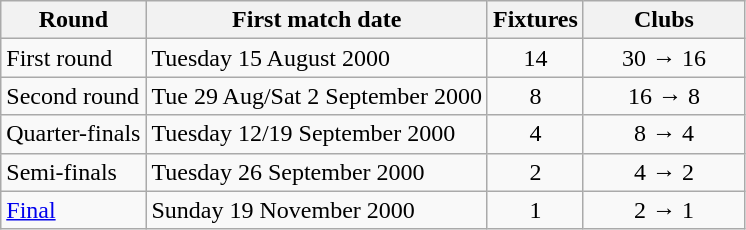<table class="wikitable">
<tr>
<th>Round</th>
<th>First match date</th>
<th>Fixtures</th>
<th width=100>Clubs</th>
</tr>
<tr align=center>
<td align=left>First round</td>
<td align=left>Tuesday 15 August 2000</td>
<td>14</td>
<td>30 → 16</td>
</tr>
<tr align=center>
<td align=left>Second round</td>
<td align=left>Tue 29 Aug/Sat 2 September 2000</td>
<td>8</td>
<td>16 → 8</td>
</tr>
<tr align=center>
<td align=left>Quarter-finals</td>
<td align=left>Tuesday 12/19 September 2000</td>
<td>4</td>
<td>8 → 4</td>
</tr>
<tr align=center>
<td align=left>Semi-finals</td>
<td align=left>Tuesday 26 September 2000</td>
<td>2</td>
<td>4 → 2</td>
</tr>
<tr align=center>
<td align=left><a href='#'>Final</a></td>
<td align=left>Sunday 19 November 2000</td>
<td>1</td>
<td>2 → 1</td>
</tr>
</table>
